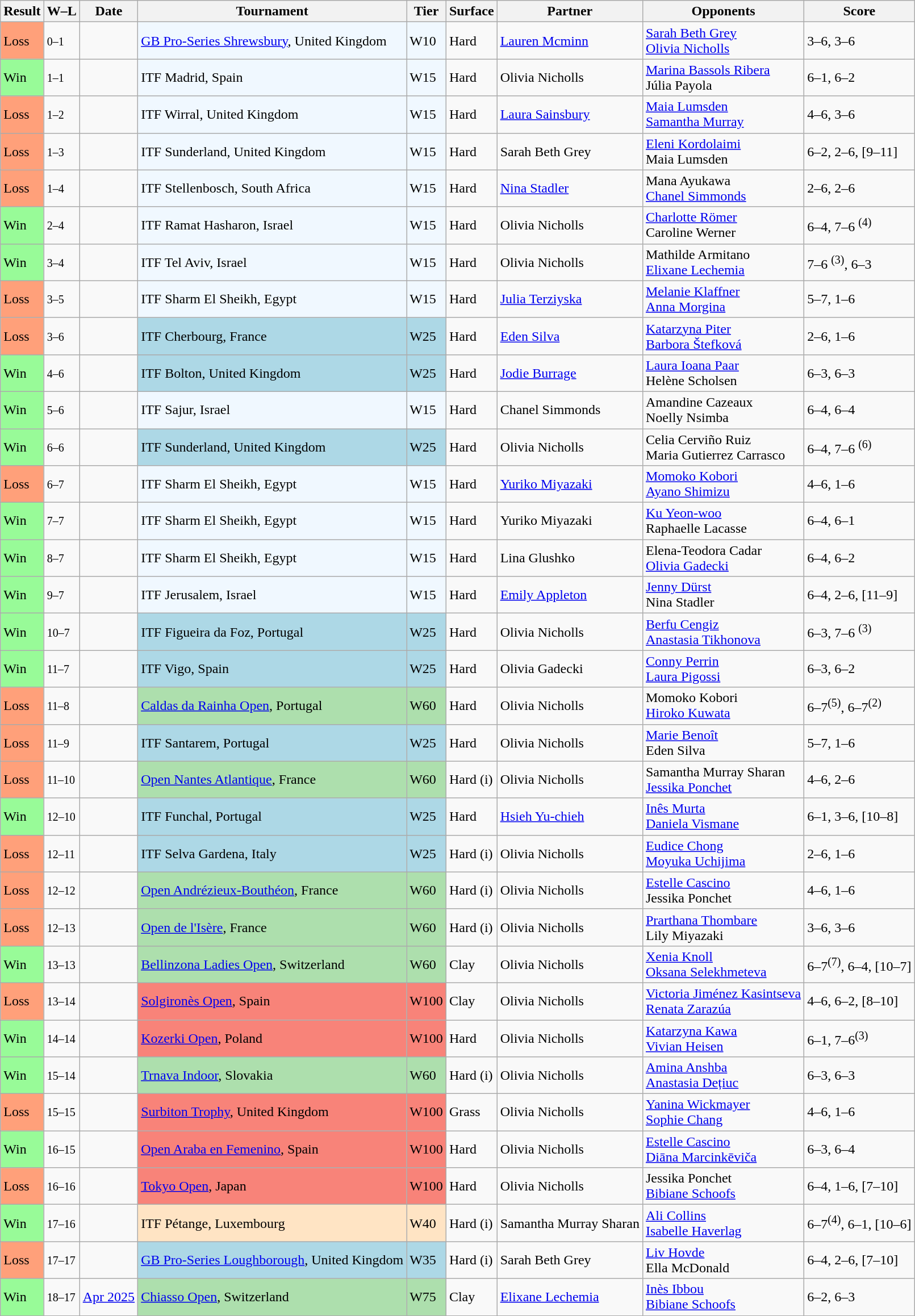<table class="wikitable sortable nowrap">
<tr>
<th>Result</th>
<th class=unsortable>W–L</th>
<th>Date</th>
<th>Tournament</th>
<th>Tier</th>
<th>Surface</th>
<th>Partner</th>
<th>Opponents</th>
<th class=unsortable>Score</th>
</tr>
<tr>
<td bgcolor=ffa07a>Loss</td>
<td><small>0–1</small></td>
<td></td>
<td bgcolor=#f0f8ff><a href='#'>GB Pro-Series Shrewsbury</a>, United Kingdom</td>
<td bgcolor=#f0f8ff>W10</td>
<td>Hard</td>
<td> <a href='#'>Lauren Mcminn</a></td>
<td> <a href='#'>Sarah Beth Grey</a> <br>  <a href='#'>Olivia Nicholls</a></td>
<td>3–6, 3–6</td>
</tr>
<tr>
<td bgcolor=98FB98>Win</td>
<td><small>1–1</small></td>
<td></td>
<td bgcolor=#f0f8ff>ITF Madrid, Spain</td>
<td bgcolor=#f0f8ff>W15</td>
<td>Hard</td>
<td> Olivia Nicholls</td>
<td> <a href='#'>Marina Bassols Ribera</a> <br>  Júlia Payola</td>
<td>6–1, 6–2</td>
</tr>
<tr>
<td bgcolor=ffa07a>Loss</td>
<td><small>1–2</small></td>
<td></td>
<td bgcolor=#f0f8ff>ITF Wirral, United Kingdom</td>
<td bgcolor=#f0f8ff>W15</td>
<td>Hard</td>
<td> <a href='#'>Laura Sainsbury</a></td>
<td> <a href='#'>Maia Lumsden</a> <br>  <a href='#'>Samantha Murray</a></td>
<td>4–6, 3–6</td>
</tr>
<tr>
<td bgcolor=ffa07a>Loss</td>
<td><small>1–3</small></td>
<td></td>
<td bgcolor=#f0f8ff>ITF Sunderland, United Kingdom</td>
<td bgcolor=#f0f8ff>W15</td>
<td>Hard</td>
<td> Sarah Beth Grey</td>
<td> <a href='#'>Eleni Kordolaimi</a> <br>  Maia Lumsden</td>
<td>6–2, 2–6, [9–11]</td>
</tr>
<tr>
<td bgcolor=ffa07a>Loss</td>
<td><small>1–4</small></td>
<td></td>
<td bgcolor=#f0f8ff>ITF Stellenbosch, South Africa</td>
<td bgcolor=#f0f8ff>W15</td>
<td>Hard</td>
<td> <a href='#'>Nina Stadler</a></td>
<td> Mana Ayukawa <br>  <a href='#'>Chanel Simmonds</a></td>
<td>2–6, 2–6</td>
</tr>
<tr>
<td bgcolor=98FB98>Win</td>
<td><small>2–4</small></td>
<td></td>
<td bgcolor=#f0f8ff>ITF Ramat Hasharon, Israel</td>
<td bgcolor=#f0f8ff>W15</td>
<td>Hard</td>
<td> Olivia Nicholls</td>
<td> <a href='#'>Charlotte Römer</a> <br>  Caroline Werner</td>
<td>6–4, 7–6 <sup>(4)</sup></td>
</tr>
<tr>
<td bgcolor=98FB98>Win</td>
<td><small>3–4</small></td>
<td></td>
<td bgcolor=#f0f8ff>ITF Tel Aviv, Israel</td>
<td bgcolor=#f0f8ff>W15</td>
<td>Hard</td>
<td> Olivia Nicholls</td>
<td> Mathilde Armitano <br>  <a href='#'>Elixane Lechemia</a></td>
<td>7–6 <sup>(3)</sup>, 6–3</td>
</tr>
<tr>
<td bgcolor=ffa07a>Loss</td>
<td><small>3–5</small></td>
<td></td>
<td bgcolor=#f0f8ff>ITF Sharm El Sheikh, Egypt</td>
<td bgcolor=#f0f8ff>W15</td>
<td>Hard</td>
<td> <a href='#'>Julia Terziyska</a></td>
<td> <a href='#'>Melanie Klaffner</a> <br>  <a href='#'>Anna Morgina</a></td>
<td>5–7, 1–6</td>
</tr>
<tr>
<td bgcolor=ffa07a>Loss</td>
<td><small>3–6</small></td>
<td></td>
<td bgcolor=lightblue>ITF Cherbourg, France</td>
<td bgcolor=lightblue>W25</td>
<td>Hard</td>
<td> <a href='#'>Eden Silva</a></td>
<td> <a href='#'>Katarzyna Piter</a> <br>  <a href='#'>Barbora Štefková</a></td>
<td>2–6, 1–6</td>
</tr>
<tr>
<td bgcolor=98FB98>Win</td>
<td><small>4–6</small></td>
<td></td>
<td bgcolor=lightblue>ITF Bolton, United Kingdom</td>
<td bgcolor=lightblue>W25</td>
<td>Hard</td>
<td> <a href='#'>Jodie Burrage</a></td>
<td> <a href='#'>Laura Ioana Paar</a> <br>  Helène Scholsen</td>
<td>6–3, 6–3</td>
</tr>
<tr>
<td bgcolor=98FB98>Win</td>
<td><small>5–6</small></td>
<td></td>
<td bgcolor=#f0f8ff>ITF Sajur, Israel</td>
<td bgcolor=#f0f8ff>W15</td>
<td>Hard</td>
<td> Chanel Simmonds</td>
<td> Amandine Cazeaux <br>  Noelly Nsimba</td>
<td>6–4, 6–4</td>
</tr>
<tr>
<td bgcolor=98FB98>Win</td>
<td><small>6–6</small></td>
<td></td>
<td bgcolor=lightblue>ITF Sunderland, United Kingdom</td>
<td bgcolor=lightblue>W25</td>
<td>Hard</td>
<td> Olivia Nicholls</td>
<td> Celia Cerviño Ruiz <br>  Maria Gutierrez Carrasco</td>
<td>6–4, 7–6 <sup>(6)</sup></td>
</tr>
<tr>
<td bgcolor=ffa07a>Loss</td>
<td><small>6–7</small></td>
<td></td>
<td bgcolor=#f0f8ff>ITF Sharm El Sheikh, Egypt</td>
<td bgcolor=#f0f8ff>W15</td>
<td>Hard</td>
<td> <a href='#'>Yuriko Miyazaki</a></td>
<td> <a href='#'>Momoko Kobori</a> <br>  <a href='#'>Ayano Shimizu</a></td>
<td>4–6, 1–6</td>
</tr>
<tr>
<td bgcolor=98FB98>Win</td>
<td><small>7–7</small></td>
<td></td>
<td bgcolor=#f0f8ff>ITF Sharm El Sheikh, Egypt</td>
<td bgcolor=#f0f8ff>W15</td>
<td>Hard</td>
<td> Yuriko Miyazaki</td>
<td> <a href='#'>Ku Yeon-woo</a> <br>  Raphaelle Lacasse</td>
<td>6–4, 6–1</td>
</tr>
<tr>
<td bgcolor=98FB98>Win</td>
<td><small>8–7</small></td>
<td></td>
<td bgcolor=#f0f8ff>ITF Sharm El Sheikh, Egypt</td>
<td bgcolor=#f0f8ff>W15</td>
<td>Hard</td>
<td> Lina Glushko</td>
<td> Elena-Teodora Cadar <br>  <a href='#'>Olivia Gadecki</a></td>
<td>6–4, 6–2</td>
</tr>
<tr>
<td bgcolor=98FB98>Win</td>
<td><small>9–7</small></td>
<td></td>
<td bgcolor=#f0f8ff>ITF Jerusalem, Israel</td>
<td bgcolor=#f0f8ff>W15</td>
<td>Hard</td>
<td> <a href='#'>Emily Appleton</a></td>
<td> <a href='#'>Jenny Dürst</a> <br>  Nina Stadler</td>
<td>6–4, 2–6, [11–9]</td>
</tr>
<tr>
<td bgcolor=98FB98>Win</td>
<td><small>10–7</small></td>
<td></td>
<td bgcolor=lightblue>ITF Figueira da Foz, Portugal</td>
<td bgcolor=lightblue>W25</td>
<td>Hard</td>
<td> Olivia Nicholls</td>
<td> <a href='#'>Berfu Cengiz</a> <br>  <a href='#'>Anastasia Tikhonova</a></td>
<td>6–3, 7–6 <sup>(3)</sup></td>
</tr>
<tr>
<td bgcolor=98FB98>Win</td>
<td><small>11–7</small></td>
<td></td>
<td bgcolor=lightblue>ITF Vigo, Spain</td>
<td bgcolor=lightblue>W25</td>
<td>Hard</td>
<td> Olivia Gadecki</td>
<td> <a href='#'>Conny Perrin</a> <br>  <a href='#'>Laura Pigossi</a></td>
<td>6–3, 6–2</td>
</tr>
<tr>
<td bgcolor=ffa07a>Loss</td>
<td><small>11–8</small></td>
<td><a href='#'></a></td>
<td bgcolor=addfad><a href='#'>Caldas da Rainha Open</a>, Portugal</td>
<td bgcolor=addfad>W60</td>
<td>Hard</td>
<td> Olivia Nicholls</td>
<td> Momoko Kobori <br>  <a href='#'>Hiroko Kuwata</a></td>
<td>6–7<sup>(5)</sup>, 6–7<sup>(2)</sup></td>
</tr>
<tr>
<td bgcolor=ffa07a>Loss</td>
<td><small>11–9</small></td>
<td></td>
<td bgcolor=lightblue>ITF Santarem, Portugal</td>
<td bgcolor=lightblue>W25</td>
<td>Hard</td>
<td> Olivia Nicholls</td>
<td> <a href='#'>Marie Benoît</a> <br>  Eden Silva</td>
<td>5–7, 1–6</td>
</tr>
<tr>
<td bgcolor=ffa07a>Loss</td>
<td><small>11–10</small></td>
<td><a href='#'></a></td>
<td bgcolor=addfad><a href='#'>Open Nantes Atlantique</a>, France</td>
<td bgcolor=addfad>W60</td>
<td>Hard (i)</td>
<td> Olivia Nicholls</td>
<td> Samantha Murray Sharan <br>  <a href='#'>Jessika Ponchet</a></td>
<td>4–6, 2–6</td>
</tr>
<tr>
<td bgcolor=98FB98>Win</td>
<td><small>12–10</small></td>
<td></td>
<td bgcolor=lightblue>ITF Funchal, Portugal</td>
<td bgcolor=lightblue>W25</td>
<td>Hard</td>
<td> <a href='#'>Hsieh Yu-chieh</a></td>
<td> <a href='#'>Inês Murta</a> <br>  <a href='#'>Daniela Vismane</a></td>
<td>6–1, 3–6, [10–8]</td>
</tr>
<tr>
<td bgcolor=ffa07a>Loss</td>
<td><small>12–11</small></td>
<td></td>
<td bgcolor=lightblue>ITF Selva Gardena, Italy</td>
<td bgcolor=lightblue>W25</td>
<td>Hard (i)</td>
<td> Olivia Nicholls</td>
<td> <a href='#'>Eudice Chong</a> <br>  <a href='#'>Moyuka Uchijima</a></td>
<td>2–6, 1–6</td>
</tr>
<tr>
<td bgcolor=ffa07a>Loss</td>
<td><small>12–12</small></td>
<td><a href='#'></a></td>
<td bgcolor=addfad><a href='#'>Open Andrézieux-Bouthéon</a>, France</td>
<td bgcolor=addfad>W60</td>
<td>Hard (i)</td>
<td> Olivia Nicholls</td>
<td> <a href='#'>Estelle Cascino</a> <br>  Jessika Ponchet</td>
<td>4–6, 1–6</td>
</tr>
<tr>
<td bgcolor=ffa07a>Loss</td>
<td><small>12–13</small></td>
<td><a href='#'></a></td>
<td bgcolor=addfad><a href='#'>Open de l'Isère</a>, France</td>
<td bgcolor=addfad>W60</td>
<td>Hard (i)</td>
<td> Olivia Nicholls</td>
<td> <a href='#'>Prarthana Thombare</a> <br>  Lily Miyazaki</td>
<td>3–6, 3–6</td>
</tr>
<tr>
<td bgcolor=98FB98>Win</td>
<td><small>13–13</small></td>
<td><a href='#'></a></td>
<td bgcolor=addfad><a href='#'>Bellinzona Ladies Open</a>, Switzerland</td>
<td bgcolor=addfad>W60</td>
<td>Clay</td>
<td> Olivia Nicholls</td>
<td> <a href='#'>Xenia Knoll</a> <br>  <a href='#'>Oksana Selekhmeteva</a></td>
<td>6–7<sup>(7)</sup>, 6–4, [10–7]</td>
</tr>
<tr>
<td bgcolor=ffa07a>Loss</td>
<td><small>13–14</small></td>
<td><a href='#'></a></td>
<td bgcolor=f88379><a href='#'>Solgironès Open</a>, Spain</td>
<td bgcolor=f88379>W100</td>
<td>Clay</td>
<td> Olivia Nicholls</td>
<td> <a href='#'>Victoria Jiménez Kasintseva</a> <br>  <a href='#'>Renata Zarazúa</a></td>
<td>4–6, 6–2, [8–10]</td>
</tr>
<tr>
<td bgcolor=98FB98>Win</td>
<td><small>14–14</small></td>
<td><a href='#'></a></td>
<td bgcolor=f88379><a href='#'>Kozerki Open</a>, Poland</td>
<td bgcolor=f88379>W100</td>
<td>Hard</td>
<td> Olivia Nicholls</td>
<td> <a href='#'>Katarzyna Kawa</a> <br>  <a href='#'>Vivian Heisen</a></td>
<td>6–1, 7–6<sup>(3)</sup></td>
</tr>
<tr>
<td bgcolor=98FB98>Win</td>
<td><small>15–14</small></td>
<td></td>
<td bgcolor=addfad><a href='#'>Trnava Indoor</a>, Slovakia</td>
<td bgcolor=addfad>W60</td>
<td>Hard (i)</td>
<td> Olivia Nicholls</td>
<td> <a href='#'>Amina Anshba</a> <br>  <a href='#'>Anastasia Dețiuc</a></td>
<td>6–3, 6–3</td>
</tr>
<tr>
<td bgcolor=ffa07a>Loss</td>
<td><small>15–15</small></td>
<td></td>
<td bgcolor=f88379><a href='#'>Surbiton Trophy</a>, United Kingdom</td>
<td bgcolor=f88379>W100</td>
<td>Grass</td>
<td> Olivia Nicholls</td>
<td> <a href='#'>Yanina Wickmayer</a> <br>  <a href='#'>Sophie Chang</a></td>
<td>4–6, 1–6</td>
</tr>
<tr>
<td bgcolor=98FB98>Win</td>
<td><small>16–15</small></td>
<td><a href='#'></a></td>
<td bgcolor=f88379><a href='#'>Open Araba en Femenino</a>, Spain</td>
<td bgcolor=f88379>W100</td>
<td>Hard</td>
<td> Olivia Nicholls</td>
<td> <a href='#'>Estelle Cascino</a> <br>  <a href='#'>Diāna Marcinkēviča</a></td>
<td>6–3, 6–4</td>
</tr>
<tr>
<td bgcolor=ffa07a>Loss</td>
<td><small>16–16</small></td>
<td><a href='#'></a></td>
<td bgcolor=f88379><a href='#'>Tokyo Open</a>, Japan</td>
<td bgcolor=f88379>W100</td>
<td>Hard</td>
<td> Olivia Nicholls</td>
<td> Jessika Ponchet <br>  <a href='#'>Bibiane Schoofs</a></td>
<td>6–4, 1–6, [7–10]</td>
</tr>
<tr>
<td bgcolor=98FB98>Win</td>
<td><small>17–16</small></td>
<td></td>
<td bgcolor=ffe4c4>ITF Pétange, Luxembourg</td>
<td bgcolor=ffe4c4>W40</td>
<td>Hard (i)</td>
<td> Samantha Murray Sharan</td>
<td> <a href='#'>Ali Collins</a> <br>  <a href='#'>Isabelle Haverlag</a></td>
<td>6–7<sup>(4)</sup>, 6–1, [10–6]</td>
</tr>
<tr>
<td style="background:#ffa07a;">Loss</td>
<td><small>17–17</small></td>
<td></td>
<td style="background:lightblue;"><a href='#'>GB Pro-Series Loughborough</a>, United Kingdom</td>
<td style="background:lightblue;">W35</td>
<td>Hard (i)</td>
<td> Sarah Beth Grey</td>
<td> <a href='#'>Liv Hovde</a> <br>  Ella McDonald</td>
<td>6–4, 2–6, [7–10]</td>
</tr>
<tr>
<td bgcolor=98FB98>Win</td>
<td><small>18–17</small></td>
<td><a href='#'>Apr 2025</a></td>
<td bgcolor=addfad><a href='#'>Chiasso Open</a>, Switzerland</td>
<td bgcolor=addfad>W75</td>
<td>Clay</td>
<td> <a href='#'>Elixane Lechemia</a></td>
<td> <a href='#'>Inès Ibbou</a> <br>  <a href='#'>Bibiane Schoofs</a></td>
<td>6–2, 6–3</td>
</tr>
</table>
